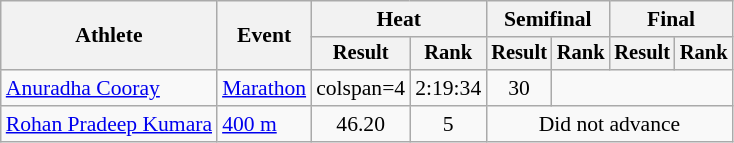<table class=wikitable style="font-size:90%">
<tr>
<th rowspan="2">Athlete</th>
<th rowspan="2">Event</th>
<th colspan="2">Heat</th>
<th colspan="2">Semifinal</th>
<th colspan="2">Final</th>
</tr>
<tr style="font-size:95%">
<th>Result</th>
<th>Rank</th>
<th>Result</th>
<th>Rank</th>
<th>Result</th>
<th>Rank</th>
</tr>
<tr align=center>
<td align=left><a href='#'>Anuradha Cooray</a></td>
<td align=left><a href='#'>Marathon</a></td>
<td>colspan=4 </td>
<td>2:19:34</td>
<td>30</td>
</tr>
<tr align=center>
<td align=left><a href='#'>Rohan Pradeep Kumara</a></td>
<td align=left><a href='#'>400 m</a></td>
<td>46.20</td>
<td>5</td>
<td colspan=4>Did not advance</td>
</tr>
</table>
